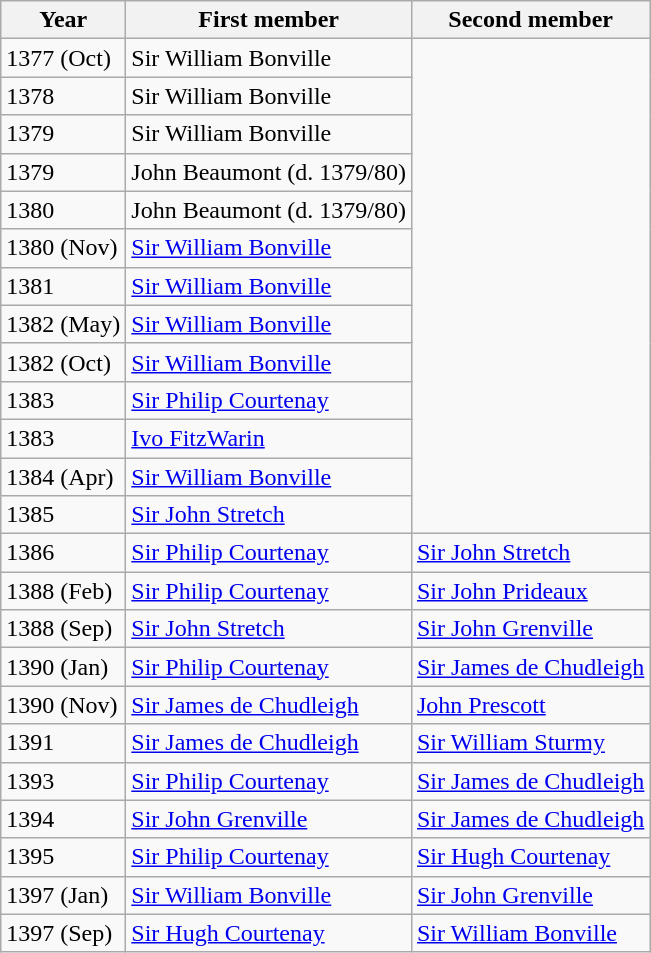<table class="wikitable">
<tr>
<th>Year</th>
<th>First member</th>
<th>Second member</th>
</tr>
<tr>
<td>1377 (Oct)</td>
<td>Sir William Bonville</td>
</tr>
<tr>
<td>1378</td>
<td>Sir William Bonville</td>
</tr>
<tr>
<td>1379</td>
<td>Sir William Bonville</td>
</tr>
<tr>
<td>1379</td>
<td>John Beaumont (d. 1379/80)</td>
</tr>
<tr>
<td>1380</td>
<td>John Beaumont (d. 1379/80)</td>
</tr>
<tr>
<td>1380 (Nov)</td>
<td><a href='#'>Sir William Bonville</a></td>
</tr>
<tr>
<td>1381</td>
<td><a href='#'>Sir William Bonville</a></td>
</tr>
<tr>
<td>1382 (May)</td>
<td><a href='#'>Sir William Bonville</a></td>
</tr>
<tr>
<td>1382 (Oct)</td>
<td><a href='#'>Sir William Bonville</a></td>
</tr>
<tr>
<td>1383</td>
<td><a href='#'>Sir Philip Courtenay</a></td>
</tr>
<tr>
<td>1383</td>
<td><a href='#'>Ivo FitzWarin</a></td>
</tr>
<tr>
<td>1384 (Apr)</td>
<td><a href='#'>Sir William Bonville</a></td>
</tr>
<tr>
<td>1385</td>
<td><a href='#'>Sir John Stretch</a></td>
</tr>
<tr>
<td>1386</td>
<td><a href='#'>Sir Philip Courtenay</a></td>
<td><a href='#'>Sir John Stretch</a></td>
</tr>
<tr>
<td>1388 (Feb)</td>
<td><a href='#'>Sir Philip Courtenay</a></td>
<td><a href='#'>Sir John Prideaux</a></td>
</tr>
<tr>
<td>1388 (Sep)</td>
<td><a href='#'>Sir John Stretch</a></td>
<td><a href='#'>Sir John Grenville</a></td>
</tr>
<tr>
<td>1390 (Jan)</td>
<td><a href='#'>Sir Philip Courtenay</a></td>
<td><a href='#'>Sir James de Chudleigh</a></td>
</tr>
<tr>
<td>1390 (Nov)</td>
<td><a href='#'>Sir James de Chudleigh</a></td>
<td><a href='#'>John Prescott</a></td>
</tr>
<tr>
<td>1391</td>
<td><a href='#'>Sir James de Chudleigh</a></td>
<td><a href='#'>Sir William Sturmy</a></td>
</tr>
<tr>
<td>1393</td>
<td><a href='#'>Sir Philip Courtenay</a></td>
<td><a href='#'>Sir James de Chudleigh</a></td>
</tr>
<tr>
<td>1394</td>
<td><a href='#'>Sir John Grenville</a></td>
<td><a href='#'>Sir James de Chudleigh</a></td>
</tr>
<tr>
<td>1395</td>
<td><a href='#'>Sir Philip Courtenay</a></td>
<td><a href='#'>Sir Hugh Courtenay</a></td>
</tr>
<tr>
<td>1397 (Jan)</td>
<td><a href='#'>Sir William Bonville</a></td>
<td><a href='#'>Sir John Grenville</a></td>
</tr>
<tr>
<td>1397 (Sep)</td>
<td><a href='#'>Sir Hugh Courtenay</a></td>
<td><a href='#'>Sir William Bonville</a></td>
</tr>
</table>
